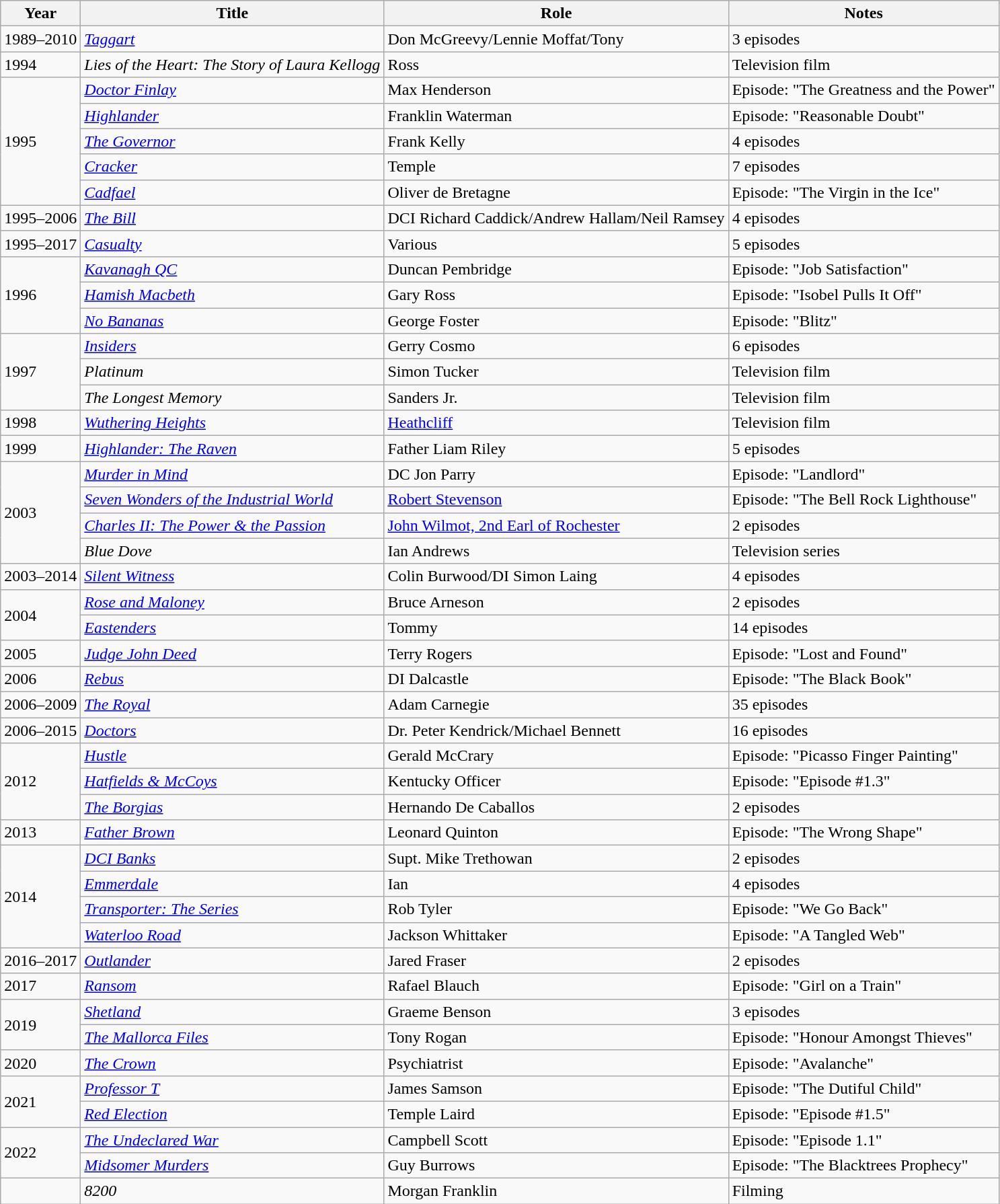<table class="wikitable sortable">
<tr>
<th>Year</th>
<th>Title</th>
<th>Role</th>
<th class="unsortable">Notes</th>
</tr>
<tr>
<td>1989–2010</td>
<td><em><a href='#'>Taggart</a></em></td>
<td>Don McGreevy/Lennie Moffat/Tony</td>
<td>3 episodes</td>
</tr>
<tr>
<td>1994</td>
<td><em>Lies of the Heart: The Story of Laura Kellogg</em></td>
<td>Ross</td>
<td>Television film</td>
</tr>
<tr>
<td rowspan="5">1995</td>
<td><em><a href='#'>Doctor Finlay</a></em></td>
<td>Max Henderson</td>
<td>Episode: "The Greatness and the Power"</td>
</tr>
<tr>
<td><a href='#'><em>Highlander</em></a></td>
<td>Franklin Waterman</td>
<td>Episode: "Reasonable Doubt"</td>
</tr>
<tr>
<td><a href='#'><em>The Governor</em></a></td>
<td>Frank Kelly</td>
<td>4 episodes</td>
</tr>
<tr>
<td><a href='#'><em>Cracker</em></a></td>
<td>Temple</td>
<td>7 episodes</td>
</tr>
<tr>
<td><a href='#'><em>Cadfael</em></a></td>
<td>Oliver de Bretagne</td>
<td>Episode: "The Virgin in the Ice"</td>
</tr>
<tr>
<td>1995–2006</td>
<td><em><a href='#'>The Bill</a></em></td>
<td>DCI Richard Caddick/Andrew Hallam/Neil Ramsey</td>
<td>4 episodes</td>
</tr>
<tr>
<td>1995–2017</td>
<td><a href='#'><em>Casualty</em></a></td>
<td>Various</td>
<td>5 episodes</td>
</tr>
<tr>
<td rowspan="3">1996</td>
<td><em><a href='#'>Kavanagh QC</a></em></td>
<td>Duncan Pembridge</td>
<td>Episode: "Job Satisfaction"</td>
</tr>
<tr>
<td><a href='#'><em>Hamish Macbeth</em></a></td>
<td>Gary Ross</td>
<td>Episode: "Isobel Pulls It Off"</td>
</tr>
<tr>
<td><em><a href='#'>No Bananas</a></em></td>
<td>George Foster</td>
<td>Episode: "Blitz"</td>
</tr>
<tr>
<td rowspan="3">1997</td>
<td><a href='#'><em>Insiders</em></a></td>
<td>Gerry Cosmo</td>
<td>6 episodes</td>
</tr>
<tr>
<td><em>Platinum</em></td>
<td>Simon Tucker</td>
<td>Television film</td>
</tr>
<tr>
<td><em>The Longest Memory</em></td>
<td>Sanders Jr.</td>
<td>Television film</td>
</tr>
<tr>
<td>1998</td>
<td><a href='#'><em>Wuthering Heights</em></a></td>
<td><a href='#'>Heathcliff</a></td>
<td>Television film</td>
</tr>
<tr>
<td>1999</td>
<td><em><a href='#'>Highlander: The Raven</a></em></td>
<td>Father Liam Riley</td>
<td>5 episodes</td>
</tr>
<tr>
<td rowspan="4">2003</td>
<td><a href='#'><em>Murder in Mind</em></a></td>
<td>DC Jon Parry</td>
<td>Episode: "Landlord"</td>
</tr>
<tr>
<td><em><a href='#'>Seven Wonders of the Industrial World</a></em></td>
<td><a href='#'>Robert Stevenson</a></td>
<td>Episode: "The Bell Rock Lighthouse"</td>
</tr>
<tr>
<td><a href='#'><em>Charles II: The Power & the Passion</em></a></td>
<td><a href='#'>John Wilmot, 2nd Earl of Rochester</a></td>
<td>2 episodes</td>
</tr>
<tr>
<td><em>Blue Dove</em></td>
<td>Ian Andrews</td>
<td>Television series</td>
</tr>
<tr>
<td>2003–2014</td>
<td><em><a href='#'>Silent Witness</a></em></td>
<td>Colin Burwood/DI Simon Laing</td>
<td>4 episodes</td>
</tr>
<tr>
<td rowspan="2">2004</td>
<td><em><a href='#'>Rose and Maloney</a></em></td>
<td>Bruce Arneson</td>
<td>2 episodes</td>
</tr>
<tr>
<td><a href='#'><em>Eastenders</em></a></td>
<td>Tommy</td>
<td>14 episodes</td>
</tr>
<tr>
<td>2005</td>
<td><em><a href='#'>Judge John Deed</a></em></td>
<td>Terry Rogers</td>
<td>Episode: "Lost and Found"</td>
</tr>
<tr>
<td>2006</td>
<td><a href='#'><em>Rebus</em></a></td>
<td>DI Dalcastle</td>
<td>Episode: "The Black Book"</td>
</tr>
<tr>
<td>2006–2009</td>
<td><em><a href='#'>The Royal</a></em></td>
<td>Adam Carnegie</td>
<td>35 episodes</td>
</tr>
<tr>
<td>2006–2015</td>
<td><a href='#'><em>Doctors</em></a></td>
<td>Dr. Peter Kendrick/Michael Bennett</td>
<td>16 episodes</td>
</tr>
<tr>
<td rowspan="3">2012</td>
<td><a href='#'><em>Hustle</em></a></td>
<td>Gerald McCrary</td>
<td>Episode: "Picasso Finger Painting"</td>
</tr>
<tr>
<td><a href='#'><em>Hatfields & McCoys</em></a></td>
<td>Kentucky Officer</td>
<td>Episode: "Episode #1.3"</td>
</tr>
<tr>
<td><a href='#'><em>The Borgias</em></a></td>
<td>Hernando De Caballos</td>
<td>2 episodes</td>
</tr>
<tr>
<td>2013</td>
<td><a href='#'><em>Father Brown</em></a></td>
<td>Leonard Quinton</td>
<td>Episode: "The Wrong Shape"</td>
</tr>
<tr>
<td rowspan="4">2014</td>
<td><em><a href='#'>DCI Banks</a></em></td>
<td>Supt. Mike Trethowan</td>
<td>2 episodes</td>
</tr>
<tr>
<td><em><a href='#'>Emmerdale</a></em></td>
<td>Ian</td>
<td>4 episodes</td>
</tr>
<tr>
<td><em><a href='#'>Transporter: The Series</a></em></td>
<td>Rob Tyler</td>
<td>Episode: "We Go Back"</td>
</tr>
<tr>
<td><a href='#'><em>Waterloo Road</em></a></td>
<td>Jackson Whittaker</td>
<td>Episode: "A Tangled Web"</td>
</tr>
<tr>
<td>2016–2017</td>
<td><a href='#'><em>Outlander</em></a></td>
<td>Jared Fraser</td>
<td>2 episodes</td>
</tr>
<tr>
<td>2017</td>
<td><a href='#'><em>Ransom</em></a></td>
<td>Rafael Blauch</td>
<td>Episode: "Girl on a Train"</td>
</tr>
<tr>
<td rowspan="2">2019</td>
<td><a href='#'><em>Shetland</em></a></td>
<td>Graeme Benson</td>
<td>3 episodes</td>
</tr>
<tr>
<td><em><a href='#'>The Mallorca Files</a></em></td>
<td>Tony Rogan</td>
<td>Episode: "Honour Amongst Thieves"</td>
</tr>
<tr>
<td>2020</td>
<td><a href='#'><em>The Crown</em></a></td>
<td>Psychiatrist</td>
<td>Episode: "Avalanche"</td>
</tr>
<tr>
<td rowspan="2">2021</td>
<td><a href='#'><em>Professor T</em></a></td>
<td>James Samson</td>
<td>Episode: "The Dutiful Child"</td>
</tr>
<tr>
<td><em><a href='#'>Red Election</a></em></td>
<td>Temple Laird</td>
<td>Episode: "Episode #1.5"</td>
</tr>
<tr>
<td rowspan="2">2022</td>
<td><em><a href='#'>The Undeclared War</a></em></td>
<td>Campbell Scott</td>
<td>Episode: "Episode 1.1"</td>
</tr>
<tr>
<td><em><a href='#'>Midsomer Murders</a></em></td>
<td>Guy Burrows</td>
<td>Episode: "The Blacktrees Prophecy"</td>
</tr>
<tr>
<td></td>
<td><em>8200</em></td>
<td>Morgan Franklin</td>
<td>Filming</td>
</tr>
</table>
